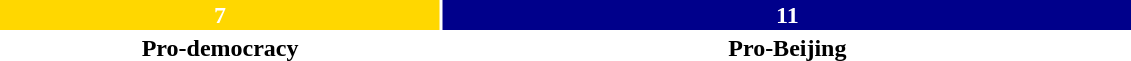<table style="width:60%; text-align:center;">
<tr style="color:white;">
<td style="background:gold; width:39%;"><strong>7</strong></td>
<td style="background:darkblue; width:61%;"><strong>11</strong></td>
</tr>
<tr>
<td><span><strong>Pro-democracy</strong></span></td>
<td><span><strong>Pro-Beijing</strong></span></td>
</tr>
</table>
